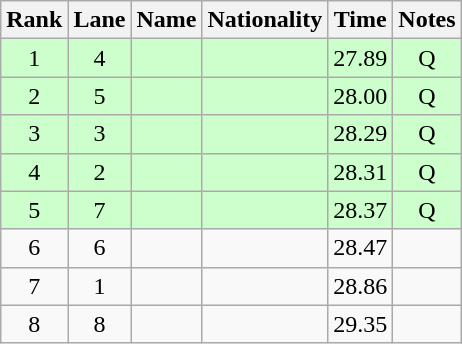<table class="wikitable sortable" style="text-align:center">
<tr>
<th>Rank</th>
<th>Lane</th>
<th>Name</th>
<th>Nationality</th>
<th>Time</th>
<th>Notes</th>
</tr>
<tr bgcolor="ccffcc">
<td>1</td>
<td>4</td>
<td align="left"></td>
<td align="left"></td>
<td>27.89</td>
<td>Q</td>
</tr>
<tr bgcolor="ccffcc">
<td>2</td>
<td>5</td>
<td align="left"></td>
<td align="left"></td>
<td>28.00</td>
<td>Q</td>
</tr>
<tr bgcolor="ccffcc">
<td>3</td>
<td>3</td>
<td align="left"></td>
<td align="left"></td>
<td>28.29</td>
<td>Q</td>
</tr>
<tr bgcolor="ccffcc">
<td>4</td>
<td>2</td>
<td align="left"></td>
<td align="left"></td>
<td>28.31</td>
<td>Q</td>
</tr>
<tr bgcolor="ccffcc">
<td>5</td>
<td>7</td>
<td align="left"></td>
<td align="left"></td>
<td>28.37</td>
<td>Q</td>
</tr>
<tr>
<td>6</td>
<td>6</td>
<td align="left"></td>
<td align="left"></td>
<td>28.47</td>
<td></td>
</tr>
<tr>
<td>7</td>
<td>1</td>
<td align="left"></td>
<td align="left"></td>
<td>28.86</td>
<td></td>
</tr>
<tr>
<td>8</td>
<td>8</td>
<td align="left"></td>
<td align="left"></td>
<td>29.35</td>
<td></td>
</tr>
</table>
